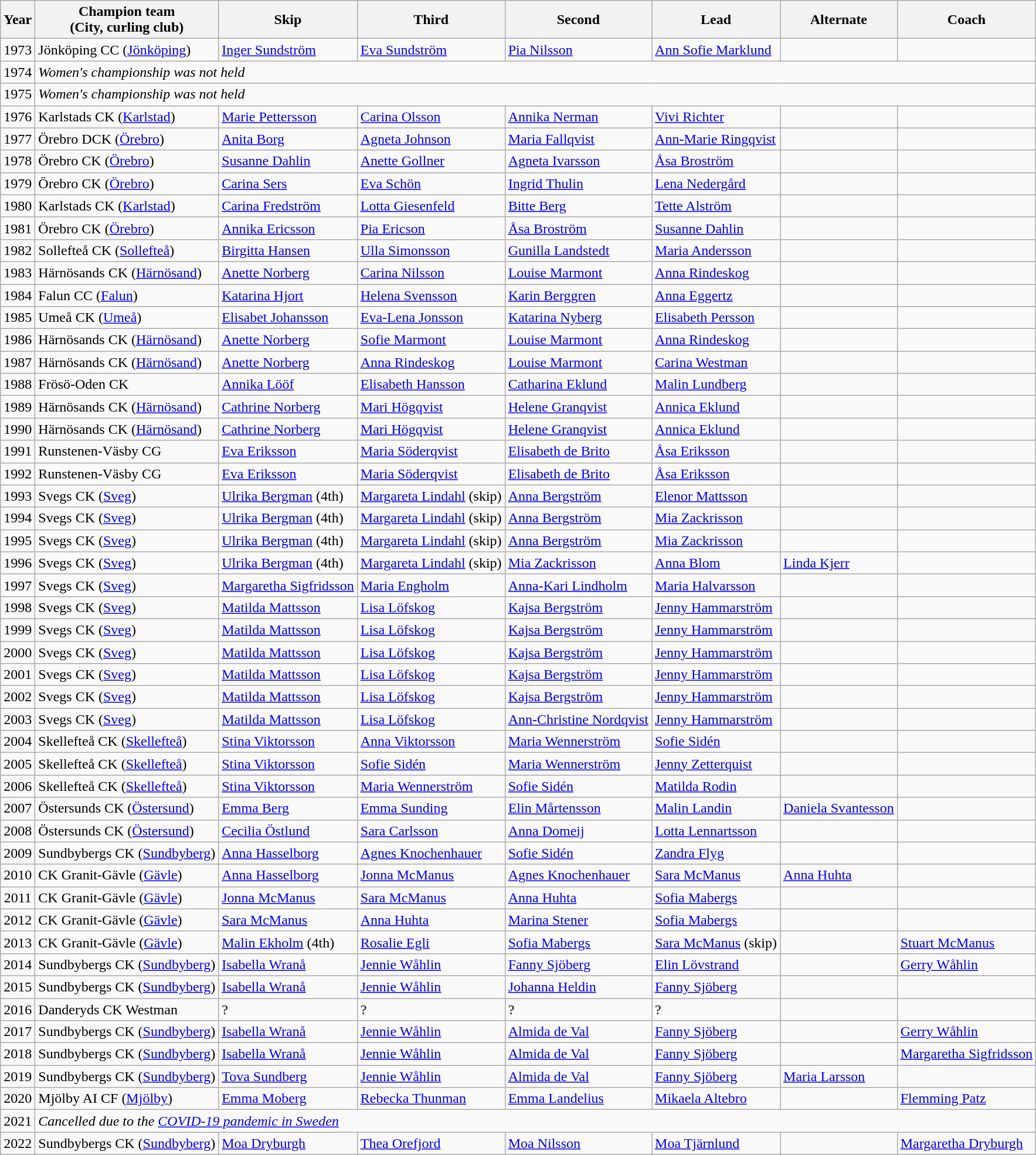<table class="wikitable">
<tr>
<th>Year</th>
<th>Champion team<br>(City, curling club)</th>
<th>Skip</th>
<th>Third</th>
<th>Second</th>
<th>Lead</th>
<th>Alternate</th>
<th>Coach</th>
</tr>
<tr>
<td align=center>1973</td>
<td>Jönköping CC (<a href='#'>Jönköping</a>)</td>
<td><a href='#'>Inger Sundström</a></td>
<td><a href='#'>Eva Sundström</a></td>
<td><a href='#'>Pia Nilsson</a></td>
<td><a href='#'>Ann Sofie Marklund</a></td>
<td></td>
<td></td>
</tr>
<tr>
<td align=center>1974</td>
<td colspan="7"><em>Women's championship was not held</em></td>
</tr>
<tr>
<td align=center>1975</td>
<td colspan="7"><em>Women's championship was not held</em></td>
</tr>
<tr>
<td align=center>1976</td>
<td>Karlstads CK (<a href='#'>Karlstad</a>)</td>
<td><a href='#'>Marie Pettersson</a></td>
<td><a href='#'>Carina Olsson</a></td>
<td><a href='#'>Annika Nerman</a></td>
<td><a href='#'>Vivi Richter</a></td>
<td></td>
<td></td>
</tr>
<tr>
<td align=center>1977</td>
<td>Örebro DCK (<a href='#'>Örebro</a>)</td>
<td><a href='#'>Anita Borg</a></td>
<td><a href='#'>Agneta Johnson</a></td>
<td><a href='#'>Maria Fallqvist</a></td>
<td><a href='#'>Ann-Marie Ringqvist</a></td>
<td></td>
<td></td>
</tr>
<tr>
<td align=center>1978</td>
<td>Örebro CK (<a href='#'>Örebro</a>)</td>
<td><a href='#'>Susanne Dahlin</a></td>
<td><a href='#'>Anette Gollner</a></td>
<td><a href='#'>Agneta Ivarsson</a></td>
<td><a href='#'>Åsa Broström</a></td>
<td></td>
<td></td>
</tr>
<tr>
<td align=center>1979</td>
<td>Örebro CK (<a href='#'>Örebro</a>)</td>
<td><a href='#'>Carina Sers</a></td>
<td><a href='#'>Eva Schön</a></td>
<td><a href='#'>Ingrid Thulin</a></td>
<td><a href='#'>Lena Nedergård</a></td>
<td></td>
<td></td>
</tr>
<tr>
<td align=center>1980</td>
<td>Karlstads CK (<a href='#'>Karlstad</a>)</td>
<td><a href='#'>Carina Fredström</a></td>
<td><a href='#'>Lotta Giesenfeld</a></td>
<td><a href='#'>Bitte Berg</a></td>
<td><a href='#'>Tette Alström</a></td>
<td></td>
<td></td>
</tr>
<tr>
<td align=center>1981</td>
<td>Örebro CK (<a href='#'>Örebro</a>)</td>
<td><a href='#'>Annika Ericsson</a></td>
<td><a href='#'>Pia Ericson</a></td>
<td><a href='#'>Åsa Broström</a></td>
<td><a href='#'>Susanne Dahlin</a></td>
<td></td>
<td></td>
</tr>
<tr>
<td align=center>1982</td>
<td>Sollefteå CK (<a href='#'>Sollefteå</a>)</td>
<td><a href='#'>Birgitta Hansen</a></td>
<td><a href='#'>Ulla Simonsson</a></td>
<td><a href='#'>Gunilla Landstedt</a></td>
<td><a href='#'>Maria Andersson</a></td>
<td></td>
<td></td>
</tr>
<tr>
<td align=center>1983</td>
<td>Härnösands CK (<a href='#'>Härnösand</a>)</td>
<td><a href='#'>Anette Norberg</a></td>
<td><a href='#'>Carina Nilsson</a></td>
<td><a href='#'>Louise Marmont</a></td>
<td><a href='#'>Anna Rindeskog</a></td>
<td></td>
<td></td>
</tr>
<tr>
<td align=center>1984</td>
<td>Falun CC (<a href='#'>Falun</a>)</td>
<td><a href='#'>Katarina Hjort</a></td>
<td><a href='#'>Helena Svensson</a></td>
<td><a href='#'>Karin Berggren</a></td>
<td><a href='#'>Anna Eggertz</a></td>
<td></td>
<td></td>
</tr>
<tr>
<td align=center>1985</td>
<td>Umeå CK (<a href='#'>Umeå</a>)</td>
<td><a href='#'>Elisabet Johansson</a></td>
<td><a href='#'>Eva-Lena Jonsson</a></td>
<td><a href='#'>Katarina Nyberg</a></td>
<td><a href='#'>Elisabeth Persson</a></td>
<td></td>
<td></td>
</tr>
<tr>
<td align=center>1986</td>
<td>Härnösands CK (<a href='#'>Härnösand</a>)</td>
<td><a href='#'>Anette Norberg</a></td>
<td><a href='#'>Sofie Marmont</a></td>
<td><a href='#'>Louise Marmont</a></td>
<td><a href='#'>Anna Rindeskog</a></td>
<td></td>
<td></td>
</tr>
<tr>
<td align=center>1987</td>
<td>Härnösands CK (<a href='#'>Härnösand</a>)</td>
<td><a href='#'>Anette Norberg</a></td>
<td><a href='#'>Anna Rindeskog</a></td>
<td><a href='#'>Louise Marmont</a></td>
<td><a href='#'>Carina Westman</a></td>
<td></td>
<td></td>
</tr>
<tr>
<td align=center>1988</td>
<td>Frösö-Oden CK</td>
<td><a href='#'>Annika Lööf</a></td>
<td><a href='#'>Elisabeth Hansson</a></td>
<td><a href='#'>Catharina Eklund</a></td>
<td><a href='#'>Malin Lundberg</a></td>
<td></td>
<td></td>
</tr>
<tr>
<td align=center>1989</td>
<td>Härnösands CK (<a href='#'>Härnösand</a>)</td>
<td><a href='#'>Cathrine Norberg</a></td>
<td><a href='#'>Mari Högqvist</a></td>
<td><a href='#'>Helene Granqvist</a></td>
<td><a href='#'>Annica Eklund</a></td>
<td></td>
<td></td>
</tr>
<tr>
<td align=center>1990</td>
<td>Härnösands CK (<a href='#'>Härnösand</a>)</td>
<td><a href='#'>Cathrine Norberg</a></td>
<td><a href='#'>Mari Högqvist</a></td>
<td><a href='#'>Helene Granqvist</a></td>
<td><a href='#'>Annica Eklund</a></td>
<td></td>
<td></td>
</tr>
<tr>
<td align=center>1991</td>
<td>Runstenen-Väsby CG</td>
<td><a href='#'>Eva Eriksson</a></td>
<td><a href='#'>Maria Söderqvist</a></td>
<td><a href='#'>Elisabeth de Brito</a></td>
<td><a href='#'>Åsa Eriksson</a></td>
<td></td>
<td></td>
</tr>
<tr>
<td align=center>1992</td>
<td>Runstenen-Väsby CG</td>
<td><a href='#'>Eva Eriksson</a></td>
<td><a href='#'>Maria Söderqvist</a></td>
<td><a href='#'>Elisabeth de Brito</a></td>
<td><a href='#'>Åsa Eriksson</a></td>
<td></td>
<td></td>
</tr>
<tr>
<td align=center>1993</td>
<td>Svegs CK (<a href='#'>Sveg</a>)</td>
<td><a href='#'>Ulrika Bergman</a> (4th)</td>
<td><a href='#'>Margareta Lindahl</a> (skip)</td>
<td><a href='#'>Anna Bergström</a></td>
<td><a href='#'>Elenor Mattsson</a></td>
<td></td>
<td></td>
</tr>
<tr>
<td align=center>1994</td>
<td>Svegs CK (<a href='#'>Sveg</a>)</td>
<td><a href='#'>Ulrika Bergman</a> (4th)</td>
<td><a href='#'>Margareta Lindahl</a> (skip)</td>
<td><a href='#'>Anna Bergström</a></td>
<td><a href='#'>Mia Zackrisson</a></td>
<td></td>
<td></td>
</tr>
<tr>
<td align=center>1995</td>
<td>Svegs CK (<a href='#'>Sveg</a>)</td>
<td><a href='#'>Ulrika Bergman</a> (4th)</td>
<td><a href='#'>Margareta Lindahl</a> (skip)</td>
<td><a href='#'>Anna Bergström</a></td>
<td><a href='#'>Mia Zackrisson</a></td>
<td></td>
<td></td>
</tr>
<tr>
<td align=center>1996</td>
<td>Svegs CK (<a href='#'>Sveg</a>)</td>
<td><a href='#'>Ulrika Bergman</a> (4th)</td>
<td><a href='#'>Margareta Lindahl</a> (skip)</td>
<td><a href='#'>Mia Zackrisson</a></td>
<td><a href='#'>Anna Blom</a></td>
<td><a href='#'>Linda Kjerr</a></td>
<td></td>
</tr>
<tr>
<td align=center>1997</td>
<td>Svegs CK (<a href='#'>Sveg</a>)</td>
<td><a href='#'>Margaretha Sigfridsson</a></td>
<td><a href='#'>Maria Engholm</a></td>
<td><a href='#'>Anna-Kari Lindholm</a></td>
<td><a href='#'>Maria Halvarsson</a></td>
<td></td>
<td></td>
</tr>
<tr>
<td align=center>1998</td>
<td>Svegs CK (<a href='#'>Sveg</a>)</td>
<td><a href='#'>Matilda Mattsson</a></td>
<td><a href='#'>Lisa Löfskog</a></td>
<td><a href='#'>Kajsa Bergström</a></td>
<td><a href='#'>Jenny Hammarström</a></td>
<td></td>
<td></td>
</tr>
<tr>
<td align=center>1999</td>
<td>Svegs CK (<a href='#'>Sveg</a>)</td>
<td><a href='#'>Matilda Mattsson</a></td>
<td><a href='#'>Lisa Löfskog</a></td>
<td><a href='#'>Kajsa Bergström</a></td>
<td><a href='#'>Jenny Hammarström</a></td>
<td></td>
<td></td>
</tr>
<tr>
<td align=center>2000</td>
<td>Svegs CK (<a href='#'>Sveg</a>)</td>
<td><a href='#'>Matilda Mattsson</a></td>
<td><a href='#'>Lisa Löfskog</a></td>
<td><a href='#'>Kajsa Bergström</a></td>
<td><a href='#'>Jenny Hammarström</a></td>
<td></td>
<td></td>
</tr>
<tr>
<td align=center>2001</td>
<td>Svegs CK (<a href='#'>Sveg</a>)</td>
<td><a href='#'>Matilda Mattsson</a></td>
<td><a href='#'>Lisa Löfskog</a></td>
<td><a href='#'>Kajsa Bergström</a></td>
<td><a href='#'>Jenny Hammarström</a></td>
<td></td>
<td></td>
</tr>
<tr>
<td align=center>2002</td>
<td>Svegs CK (<a href='#'>Sveg</a>)</td>
<td><a href='#'>Matilda Mattsson</a></td>
<td><a href='#'>Lisa Löfskog</a></td>
<td><a href='#'>Kajsa Bergström</a></td>
<td><a href='#'>Jenny Hammarström</a></td>
<td></td>
<td></td>
</tr>
<tr>
<td align=center>2003</td>
<td>Svegs CK (<a href='#'>Sveg</a>)</td>
<td><a href='#'>Matilda Mattsson</a></td>
<td><a href='#'>Lisa Löfskog</a></td>
<td><a href='#'>Ann-Christine Nordqvist</a></td>
<td><a href='#'>Jenny Hammarström</a></td>
<td></td>
<td></td>
</tr>
<tr>
<td align=center>2004</td>
<td>Skellefteå CK (<a href='#'>Skellefteå</a>)</td>
<td><a href='#'>Stina Viktorsson</a></td>
<td><a href='#'>Anna Viktorsson</a></td>
<td><a href='#'>Maria Wennerström</a></td>
<td><a href='#'>Sofie Sidén</a></td>
<td></td>
<td></td>
</tr>
<tr>
<td align=center>2005</td>
<td>Skellefteå CK (<a href='#'>Skellefteå</a>)</td>
<td><a href='#'>Stina Viktorsson</a></td>
<td><a href='#'>Sofie Sidén</a></td>
<td><a href='#'>Maria Wennerström</a></td>
<td><a href='#'>Jenny Zetterquist</a></td>
<td></td>
<td></td>
</tr>
<tr>
<td align=center>2006</td>
<td>Skellefteå CK (<a href='#'>Skellefteå</a>)</td>
<td><a href='#'>Stina Viktorsson</a></td>
<td><a href='#'>Maria Wennerström</a></td>
<td><a href='#'>Sofie Sidén</a></td>
<td><a href='#'>Matilda Rodin</a></td>
<td></td>
<td></td>
</tr>
<tr>
<td align=center>2007</td>
<td>Östersunds CK (<a href='#'>Östersund</a>)</td>
<td><a href='#'>Emma Berg</a></td>
<td><a href='#'>Emma Sunding</a></td>
<td><a href='#'>Elin Mårtensson</a></td>
<td><a href='#'>Malin Landin</a></td>
<td><a href='#'>Daniela Svantesson</a></td>
<td></td>
</tr>
<tr>
<td align=center>2008</td>
<td>Östersunds CK (<a href='#'>Östersund</a>)</td>
<td><a href='#'>Cecilia Östlund</a></td>
<td><a href='#'>Sara Carlsson</a></td>
<td><a href='#'>Anna Domeij</a></td>
<td><a href='#'>Lotta Lennartsson</a></td>
<td></td>
<td></td>
</tr>
<tr>
<td align=center>2009</td>
<td>Sundbybergs CK (<a href='#'>Sundbyberg</a>)</td>
<td><a href='#'>Anna Hasselborg</a></td>
<td><a href='#'>Agnes Knochenhauer</a></td>
<td><a href='#'>Sofie Sidén</a></td>
<td><a href='#'>Zandra Flyg</a></td>
<td></td>
<td></td>
</tr>
<tr>
<td align=center>2010</td>
<td>CK Granit-Gävle (<a href='#'>Gävle</a>)</td>
<td><a href='#'>Anna Hasselborg</a></td>
<td><a href='#'>Jonna McManus</a></td>
<td><a href='#'>Agnes Knochenhauer</a></td>
<td><a href='#'>Sara McManus</a></td>
<td><a href='#'>Anna Huhta</a></td>
<td></td>
</tr>
<tr>
<td align=center>2011</td>
<td>CK Granit-Gävle (<a href='#'>Gävle</a>)</td>
<td><a href='#'>Jonna McManus</a></td>
<td><a href='#'>Sara McManus</a></td>
<td><a href='#'>Anna Huhta</a></td>
<td><a href='#'>Sofia Mabergs</a></td>
<td></td>
<td></td>
</tr>
<tr>
<td align=center>2012</td>
<td>CK Granit-Gävle (<a href='#'>Gävle</a>)</td>
<td><a href='#'>Sara McManus</a></td>
<td><a href='#'>Anna Huhta</a></td>
<td><a href='#'>Marina Stener</a></td>
<td><a href='#'>Sofia Mabergs</a></td>
<td></td>
<td></td>
</tr>
<tr>
<td align=center>2013</td>
<td>CK Granit-Gävle (<a href='#'>Gävle</a>)</td>
<td><a href='#'>Malin Ekholm</a> (4th)</td>
<td><a href='#'>Rosalie Egli</a></td>
<td><a href='#'>Sofia Mabergs</a></td>
<td><a href='#'>Sara McManus</a> (skip)</td>
<td></td>
<td><a href='#'>Stuart McManus</a></td>
</tr>
<tr>
<td align=center>2014</td>
<td>Sundbybergs CK (<a href='#'>Sundbyberg</a>)</td>
<td><a href='#'>Isabella Wranå</a></td>
<td><a href='#'>Jennie Wåhlin</a></td>
<td><a href='#'>Fanny Sjöberg</a></td>
<td><a href='#'>Elin Lövstrand</a></td>
<td></td>
<td><a href='#'>Gerry Wåhlin</a></td>
</tr>
<tr>
<td align=center>2015</td>
<td>Sundbybergs CK (<a href='#'>Sundbyberg</a>)</td>
<td><a href='#'>Isabella Wranå</a></td>
<td><a href='#'>Jennie Wåhlin</a></td>
<td><a href='#'>Johanna Heldin</a></td>
<td><a href='#'>Fanny Sjöberg</a></td>
<td></td>
<td></td>
</tr>
<tr>
<td align=center>2016</td>
<td>Danderyds CK Westman</td>
<td>?</td>
<td>?</td>
<td>?</td>
<td>?</td>
<td></td>
<td></td>
</tr>
<tr>
<td align=center>2017</td>
<td>Sundbybergs CK (<a href='#'>Sundbyberg</a>)</td>
<td><a href='#'>Isabella Wranå</a></td>
<td><a href='#'>Jennie Wåhlin</a></td>
<td><a href='#'>Almida de Val</a></td>
<td><a href='#'>Fanny Sjöberg</a></td>
<td></td>
<td><a href='#'>Gerry Wåhlin</a></td>
</tr>
<tr>
<td align=center>2018</td>
<td>Sundbybergs CK (<a href='#'>Sundbyberg</a>)</td>
<td><a href='#'>Isabella Wranå</a></td>
<td><a href='#'>Jennie Wåhlin</a></td>
<td><a href='#'>Almida de Val</a></td>
<td><a href='#'>Fanny Sjöberg</a></td>
<td></td>
<td><a href='#'>Margaretha Sigfridsson</a></td>
</tr>
<tr>
<td align=center>2019</td>
<td>Sundbybergs CK (<a href='#'>Sundbyberg</a>)</td>
<td><a href='#'>Tova Sundberg</a></td>
<td><a href='#'>Jennie Wåhlin</a></td>
<td><a href='#'>Almida de Val</a></td>
<td><a href='#'>Fanny Sjöberg</a></td>
<td><a href='#'>Maria Larsson</a></td>
<td></td>
</tr>
<tr>
<td align=center>2020</td>
<td>Mjölby AI CF (<a href='#'>Mjölby</a>)</td>
<td><a href='#'>Emma Moberg</a></td>
<td><a href='#'>Rebecka Thunman</a></td>
<td><a href='#'>Emma Landelius</a></td>
<td><a href='#'>Mikaela Altebro</a></td>
<td></td>
<td><a href='#'>Flemming Patz</a></td>
</tr>
<tr>
<td align=center>2021</td>
<td colspan="7"><em>Cancelled due to the <a href='#'>COVID-19 pandemic in Sweden</a></em></td>
</tr>
<tr>
<td align=center>2022</td>
<td>Sundbybergs CK (<a href='#'>Sundbyberg</a>)</td>
<td><a href='#'>Moa Dryburgh</a></td>
<td><a href='#'>Thea Orefjord</a></td>
<td><a href='#'>Moa Nilsson</a></td>
<td><a href='#'>Moa Tjärnlund</a></td>
<td></td>
<td><a href='#'>Margaretha Dryburgh</a></td>
</tr>
</table>
